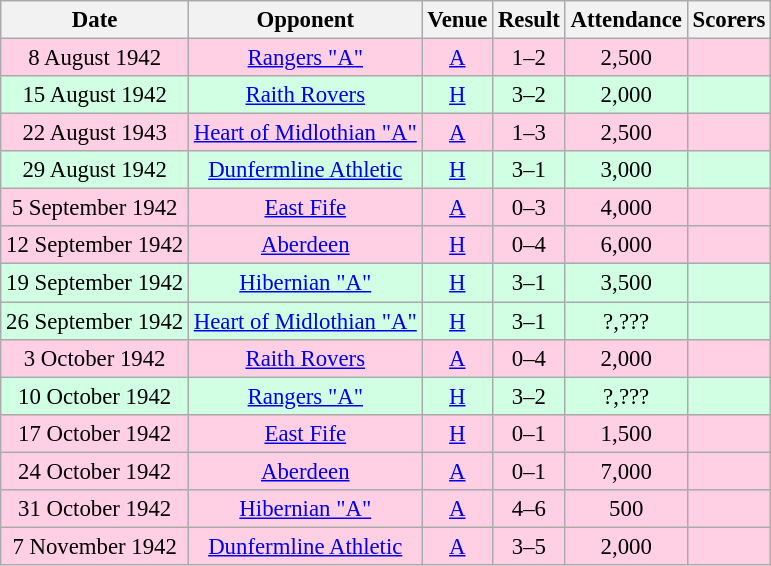<table class="wikitable sortable" style="font-size:95%; text-align:center">
<tr>
<th>Date</th>
<th>Opponent</th>
<th>Venue</th>
<th>Result</th>
<th>Attendance</th>
<th>Scorers</th>
</tr>
<tr bgcolor = "#ffd0e3">
<td>8 August 1942</td>
<td><a href='#'>Rangers "A"</a></td>
<td><a href='#'>A</a></td>
<td>1–2</td>
<td>2,500</td>
<td></td>
</tr>
<tr bgcolor = "#d0ffe3">
<td>15 August 1942</td>
<td><a href='#'>Raith Rovers</a></td>
<td><a href='#'>H</a></td>
<td>3–2</td>
<td>2,000</td>
<td></td>
</tr>
<tr bgcolor = "#ffd0e3">
<td>22 August 1943</td>
<td><a href='#'>Heart of Midlothian "A"</a></td>
<td><a href='#'>A</a></td>
<td>1–3</td>
<td>2,500</td>
<td></td>
</tr>
<tr bgcolor = "#d0ffe3">
<td>29 August 1942</td>
<td><a href='#'>Dunfermline Athletic</a></td>
<td><a href='#'>H</a></td>
<td>3–1</td>
<td>3,000</td>
<td></td>
</tr>
<tr bgcolor = "#ffd0e3">
<td>5 September 1942</td>
<td><a href='#'>East Fife</a></td>
<td><a href='#'>A</a></td>
<td>0–3</td>
<td>4,000</td>
<td></td>
</tr>
<tr bgcolor = "#ffd0e3">
<td>12 September 1942</td>
<td><a href='#'>Aberdeen</a></td>
<td><a href='#'>H</a></td>
<td>0–4</td>
<td>6,000</td>
<td></td>
</tr>
<tr bgcolor = "#d0ffe3">
<td>19 September 1942</td>
<td><a href='#'>Hibernian "A"</a></td>
<td><a href='#'>H</a></td>
<td>3–1</td>
<td>3,500</td>
<td></td>
</tr>
<tr bgcolor = "#d0ffe3">
<td>26 September 1942</td>
<td><a href='#'>Heart of Midlothian "A"</a></td>
<td><a href='#'>H</a></td>
<td>3–1</td>
<td>?,???</td>
<td></td>
</tr>
<tr bgcolor = "#ffd0e3">
<td>3 October 1942</td>
<td><a href='#'>Raith Rovers</a></td>
<td><a href='#'>A</a></td>
<td>0–4</td>
<td>2,000</td>
<td></td>
</tr>
<tr bgcolor = "#d0ffe3">
<td>10 October 1942</td>
<td><a href='#'>Rangers "A"</a></td>
<td><a href='#'>H</a></td>
<td>3–2</td>
<td>?,???</td>
<td></td>
</tr>
<tr bgcolor = "#ffd0e3">
<td>17 October 1942</td>
<td><a href='#'>East Fife</a></td>
<td><a href='#'>H</a></td>
<td>0–1</td>
<td>1,500</td>
<td></td>
</tr>
<tr bgcolor = "#ffd0e3">
<td>24 October 1942</td>
<td><a href='#'>Aberdeen</a></td>
<td><a href='#'>A</a></td>
<td>0–1</td>
<td>7,000</td>
<td></td>
</tr>
<tr bgcolor = "#ffd0e3">
<td>31 October 1942</td>
<td><a href='#'>Hibernian "A"</a></td>
<td><a href='#'>A</a></td>
<td>4–6</td>
<td>500</td>
<td></td>
</tr>
<tr bgcolor = "#ffd0e3">
<td>7 November 1942</td>
<td><a href='#'>Dunfermline Athletic</a></td>
<td><a href='#'>A</a></td>
<td>3–5</td>
<td>2,000</td>
<td></td>
</tr>
</table>
